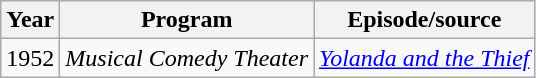<table class="wikitable">
<tr>
<th>Year</th>
<th>Program</th>
<th>Episode/source</th>
</tr>
<tr>
<td>1952</td>
<td><em>Musical Comedy Theater</em></td>
<td><em><a href='#'>Yolanda and the Thief</a></em></td>
</tr>
</table>
